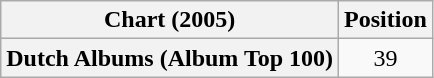<table class="wikitable plainrowheaders" style="text-align:center">
<tr>
<th scope="col">Chart (2005)</th>
<th scope="col">Position</th>
</tr>
<tr>
<th scope="row">Dutch Albums (Album Top 100)</th>
<td>39</td>
</tr>
</table>
